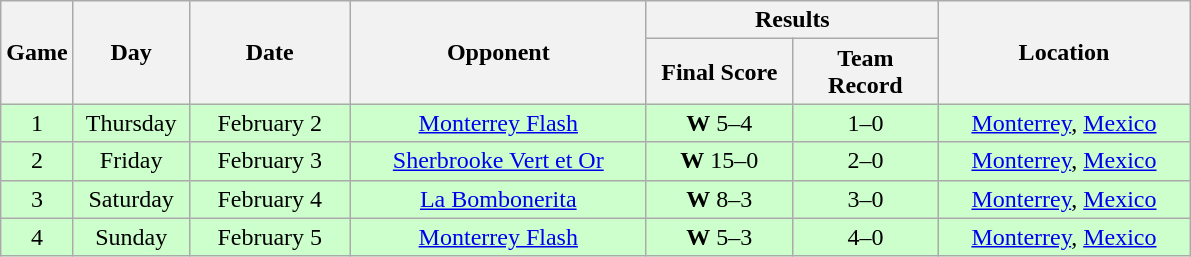<table class="wikitable">
<tr>
<th rowspan="2" width="40">Game</th>
<th rowspan="2" width="70">Day</th>
<th rowspan="2" width="100">Date</th>
<th rowspan="2" width="190">Opponent</th>
<th colspan="2" width="180">Results</th>
<th rowspan="2" width="160">Location</th>
</tr>
<tr>
<th width="90">Final Score</th>
<th width="90">Team Record</th>
</tr>
<tr align="center" bgcolor="#CCFFCC">
<td align="center">1</td>
<td align="center">Thursday</td>
<td align="center">February 2</td>
<td align="center"><a href='#'>Monterrey Flash</a></td>
<td align="center"><strong>W</strong> 5–4</td>
<td align="center">1–0</td>
<td align="center"><a href='#'>Monterrey</a>, <a href='#'>Mexico</a></td>
</tr>
<tr align="center" bgcolor="#CCFFCC">
<td align="center">2</td>
<td align="center">Friday</td>
<td align="center">February 3</td>
<td align="center"><a href='#'>Sherbrooke Vert et Or</a></td>
<td align="center"><strong>W</strong> 15–0</td>
<td align="center">2–0</td>
<td align="center"><a href='#'>Monterrey</a>, <a href='#'>Mexico</a></td>
</tr>
<tr align="center" bgcolor="#CCFFCC">
<td align="center">3</td>
<td align="center">Saturday</td>
<td align="center">February 4</td>
<td align="center"><a href='#'>La Bombonerita</a></td>
<td align="center"><strong>W</strong> 8–3</td>
<td align="center">3–0</td>
<td align="center"><a href='#'>Monterrey</a>, <a href='#'>Mexico</a></td>
</tr>
<tr align="center" bgcolor="#CCFFCC">
<td align="center">4</td>
<td align="center">Sunday</td>
<td align="center">February 5</td>
<td align="center"><a href='#'>Monterrey Flash</a></td>
<td align="center"><strong>W</strong> 5–3</td>
<td align="center">4–0</td>
<td align="center"><a href='#'>Monterrey</a>, <a href='#'>Mexico</a></td>
</tr>
</table>
